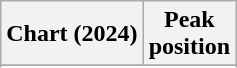<table class="wikitable sortable plainrowheaders" style="text-align:center">
<tr>
<th scope="col">Chart (2024)</th>
<th scope="col">Peak<br>position</th>
</tr>
<tr>
</tr>
<tr>
</tr>
<tr>
</tr>
</table>
